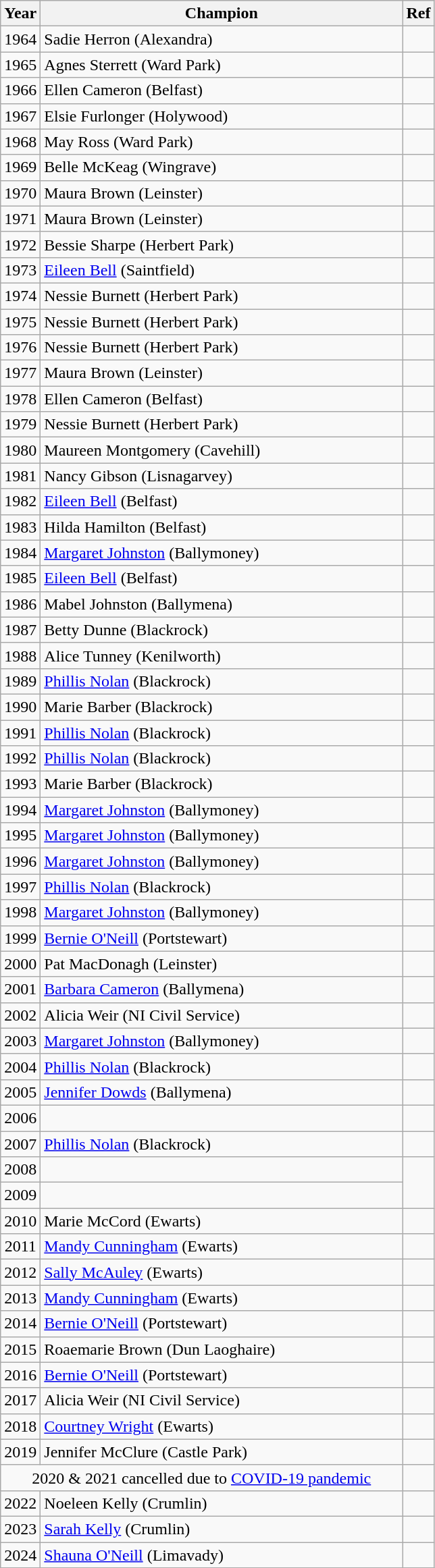<table class="wikitable">
<tr>
<th width="30">Year</th>
<th width="350">Champion</th>
<th width="20">Ref</th>
</tr>
<tr>
<td align=center>1964</td>
<td>Sadie Herron (Alexandra)</td>
<td></td>
</tr>
<tr>
<td align=center>1965</td>
<td>Agnes Sterrett (Ward Park)</td>
<td></td>
</tr>
<tr>
<td align=center>1966</td>
<td>Ellen Cameron (Belfast)</td>
<td></td>
</tr>
<tr>
<td align=center>1967</td>
<td>Elsie Furlonger (Holywood)</td>
<td></td>
</tr>
<tr>
<td align=center>1968</td>
<td>May Ross (Ward Park)</td>
<td></td>
</tr>
<tr>
<td align=center>1969</td>
<td>Belle McKeag (Wingrave)</td>
<td></td>
</tr>
<tr>
<td align=center>1970</td>
<td>Maura Brown (Leinster)</td>
<td></td>
</tr>
<tr>
<td align=center>1971</td>
<td>Maura Brown (Leinster)</td>
<td></td>
</tr>
<tr>
<td align=center>1972</td>
<td>Bessie Sharpe (Herbert Park)</td>
<td></td>
</tr>
<tr>
<td align=center>1973</td>
<td><a href='#'>Eileen Bell</a> (Saintfield)</td>
<td></td>
</tr>
<tr>
<td align=center>1974</td>
<td>Nessie Burnett (Herbert Park)</td>
<td></td>
</tr>
<tr>
<td align=center>1975</td>
<td>Nessie Burnett (Herbert Park)</td>
<td></td>
</tr>
<tr>
<td align=center>1976</td>
<td>Nessie Burnett (Herbert Park)</td>
<td></td>
</tr>
<tr>
<td align=center>1977</td>
<td>Maura Brown (Leinster)</td>
<td></td>
</tr>
<tr>
<td align=center>1978</td>
<td>Ellen Cameron (Belfast)</td>
<td></td>
</tr>
<tr>
<td align=center>1979</td>
<td>Nessie Burnett (Herbert Park)</td>
<td></td>
</tr>
<tr>
<td align=center>1980</td>
<td>Maureen Montgomery (Cavehill)</td>
<td></td>
</tr>
<tr>
<td align=center>1981</td>
<td>Nancy Gibson (Lisnagarvey)</td>
<td></td>
</tr>
<tr>
<td align=center>1982</td>
<td><a href='#'>Eileen Bell</a> (Belfast)</td>
<td></td>
</tr>
<tr>
<td align=center>1983</td>
<td>Hilda Hamilton (Belfast)</td>
<td></td>
</tr>
<tr>
<td align=center>1984</td>
<td><a href='#'>Margaret Johnston</a> (Ballymoney)</td>
<td></td>
</tr>
<tr>
<td align=center>1985</td>
<td><a href='#'>Eileen Bell</a> (Belfast)</td>
<td></td>
</tr>
<tr>
<td align=center>1986</td>
<td>Mabel Johnston (Ballymena)</td>
<td></td>
</tr>
<tr>
<td align=center>1987</td>
<td>Betty Dunne (Blackrock)</td>
<td></td>
</tr>
<tr>
<td align=center>1988</td>
<td>Alice Tunney (Kenilworth)</td>
<td></td>
</tr>
<tr>
<td align=center>1989</td>
<td><a href='#'>Phillis Nolan</a> (Blackrock)</td>
<td></td>
</tr>
<tr>
<td align=center>1990</td>
<td>Marie Barber (Blackrock)</td>
<td></td>
</tr>
<tr>
<td align=center>1991</td>
<td><a href='#'>Phillis Nolan</a> (Blackrock)</td>
<td></td>
</tr>
<tr>
<td align=center>1992</td>
<td><a href='#'>Phillis Nolan</a> (Blackrock)</td>
<td></td>
</tr>
<tr>
<td align=center>1993</td>
<td>Marie Barber (Blackrock)</td>
<td></td>
</tr>
<tr>
<td align=center>1994</td>
<td><a href='#'>Margaret Johnston</a> (Ballymoney)</td>
<td></td>
</tr>
<tr>
<td align=center>1995</td>
<td><a href='#'>Margaret Johnston</a> (Ballymoney)</td>
<td></td>
</tr>
<tr>
<td align=center>1996</td>
<td><a href='#'>Margaret Johnston</a> (Ballymoney)</td>
<td></td>
</tr>
<tr>
<td align=center>1997</td>
<td><a href='#'>Phillis Nolan</a> (Blackrock)</td>
<td></td>
</tr>
<tr>
<td align=center>1998</td>
<td><a href='#'>Margaret Johnston</a> (Ballymoney)</td>
<td></td>
</tr>
<tr>
<td align=center>1999</td>
<td><a href='#'>Bernie O'Neill</a> (Portstewart)</td>
<td></td>
</tr>
<tr>
<td align=center>2000</td>
<td>Pat MacDonagh (Leinster)</td>
<td></td>
</tr>
<tr>
<td align=center>2001</td>
<td><a href='#'>Barbara Cameron</a> (Ballymena)</td>
<td></td>
</tr>
<tr>
<td align=center>2002</td>
<td>Alicia Weir (NI Civil Service)</td>
<td></td>
</tr>
<tr>
<td align=center>2003</td>
<td><a href='#'>Margaret Johnston</a> (Ballymoney)</td>
<td></td>
</tr>
<tr>
<td align=center>2004</td>
<td><a href='#'>Phillis Nolan</a> (Blackrock)</td>
<td></td>
</tr>
<tr>
<td align=center>2005</td>
<td><a href='#'>Jennifer Dowds</a> (Ballymena)</td>
<td></td>
</tr>
<tr>
<td align=center>2006</td>
<td></td>
</tr>
<tr>
<td align=center>2007</td>
<td><a href='#'>Phillis Nolan</a> (Blackrock)</td>
<td></td>
</tr>
<tr>
<td align=center>2008</td>
<td></td>
</tr>
<tr>
<td align=center>2009</td>
<td></td>
</tr>
<tr>
<td align=center>2010</td>
<td>Marie McCord (Ewarts)</td>
<td></td>
</tr>
<tr>
<td align=center>2011</td>
<td><a href='#'>Mandy Cunningham</a> (Ewarts)</td>
<td></td>
</tr>
<tr>
<td align=center>2012</td>
<td><a href='#'>Sally McAuley</a> (Ewarts)</td>
<td></td>
</tr>
<tr>
<td align=center>2013</td>
<td><a href='#'>Mandy Cunningham</a> (Ewarts)</td>
<td></td>
</tr>
<tr>
<td align=center>2014</td>
<td><a href='#'>Bernie O'Neill</a> (Portstewart)</td>
<td></td>
</tr>
<tr>
<td align=center>2015</td>
<td>Roaemarie Brown (Dun Laoghaire)</td>
<td></td>
</tr>
<tr>
<td align=center>2016</td>
<td><a href='#'>Bernie O'Neill</a> (Portstewart)</td>
<td></td>
</tr>
<tr>
<td align=center>2017</td>
<td>Alicia Weir (NI Civil Service)</td>
<td></td>
</tr>
<tr>
<td align=center>2018</td>
<td><a href='#'>Courtney Wright</a> (Ewarts)</td>
<td></td>
</tr>
<tr>
<td align=center>2019</td>
<td>Jennifer McClure (Castle Park)</td>
<td></td>
</tr>
<tr align=center>
<td colspan=2>2020 & 2021 cancelled due to  <a href='#'>COVID-19 pandemic</a></td>
</tr>
<tr>
<td align=center>2022</td>
<td>Noeleen Kelly (Crumlin)</td>
<td></td>
</tr>
<tr>
<td align=center>2023</td>
<td><a href='#'>Sarah Kelly</a> (Crumlin)</td>
<td></td>
</tr>
<tr>
<td>2024</td>
<td><a href='#'>Shauna O'Neill</a> (Limavady)</td>
<td></td>
</tr>
</table>
